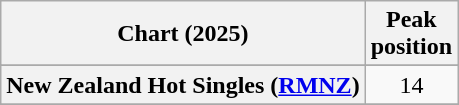<table class="wikitable sortable plainrowheaders" style="text-align:center">
<tr>
<th scope="col">Chart (2025)</th>
<th scope="col">Peak<br>position</th>
</tr>
<tr>
</tr>
<tr>
<th scope="row">New Zealand Hot Singles (<a href='#'>RMNZ</a>)</th>
<td>14</td>
</tr>
<tr>
</tr>
</table>
